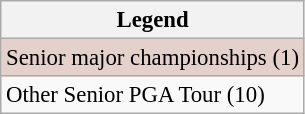<table class="wikitable" style="font-size:95%;">
<tr>
<th>Legend</th>
</tr>
<tr style="background:#e5d1cb;">
<td>Senior major championships (1)</td>
</tr>
<tr>
<td>Other Senior PGA Tour (10)</td>
</tr>
</table>
